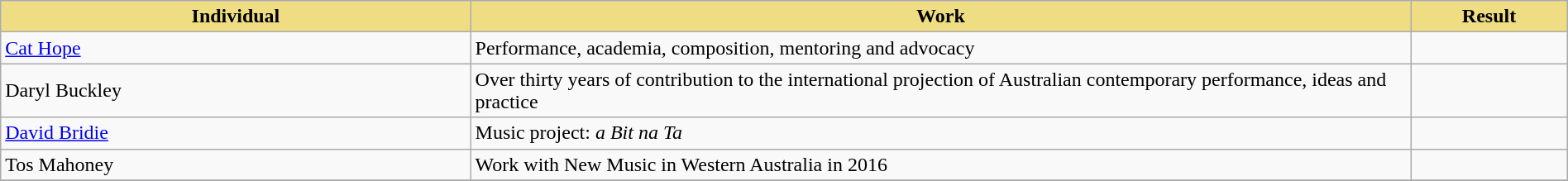<table class="wikitable" width=100%>
<tr>
<th style="width:30%;background:#EEDD82;">Individual</th>
<th style="width:60%;background:#EEDD82;">Work</th>
<th style="width:10%;background:#EEDD82;">Result<br></th>
</tr>
<tr>
<td><a href='#'>Cat Hope</a></td>
<td>Performance, academia, composition, mentoring and advocacy</td>
<td></td>
</tr>
<tr>
<td>Daryl Buckley</td>
<td>Over thirty years of contribution to the international projection of Australian contemporary performance, ideas and practice</td>
<td></td>
</tr>
<tr>
<td><a href='#'>David Bridie</a></td>
<td>Music project: <em>a Bit na Ta</em></td>
<td></td>
</tr>
<tr>
<td>Tos Mahoney</td>
<td>Work with New Music in Western Australia in 2016</td>
<td></td>
</tr>
<tr>
</tr>
</table>
